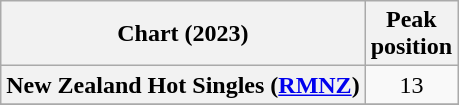<table class="wikitable sortable plainrowheaders" style="text-align:center">
<tr>
<th scope="col">Chart (2023)</th>
<th scope="col">Peak<br>position</th>
</tr>
<tr>
<th scope="row">New Zealand Hot Singles (<a href='#'>RMNZ</a>)</th>
<td>13</td>
</tr>
<tr>
</tr>
</table>
